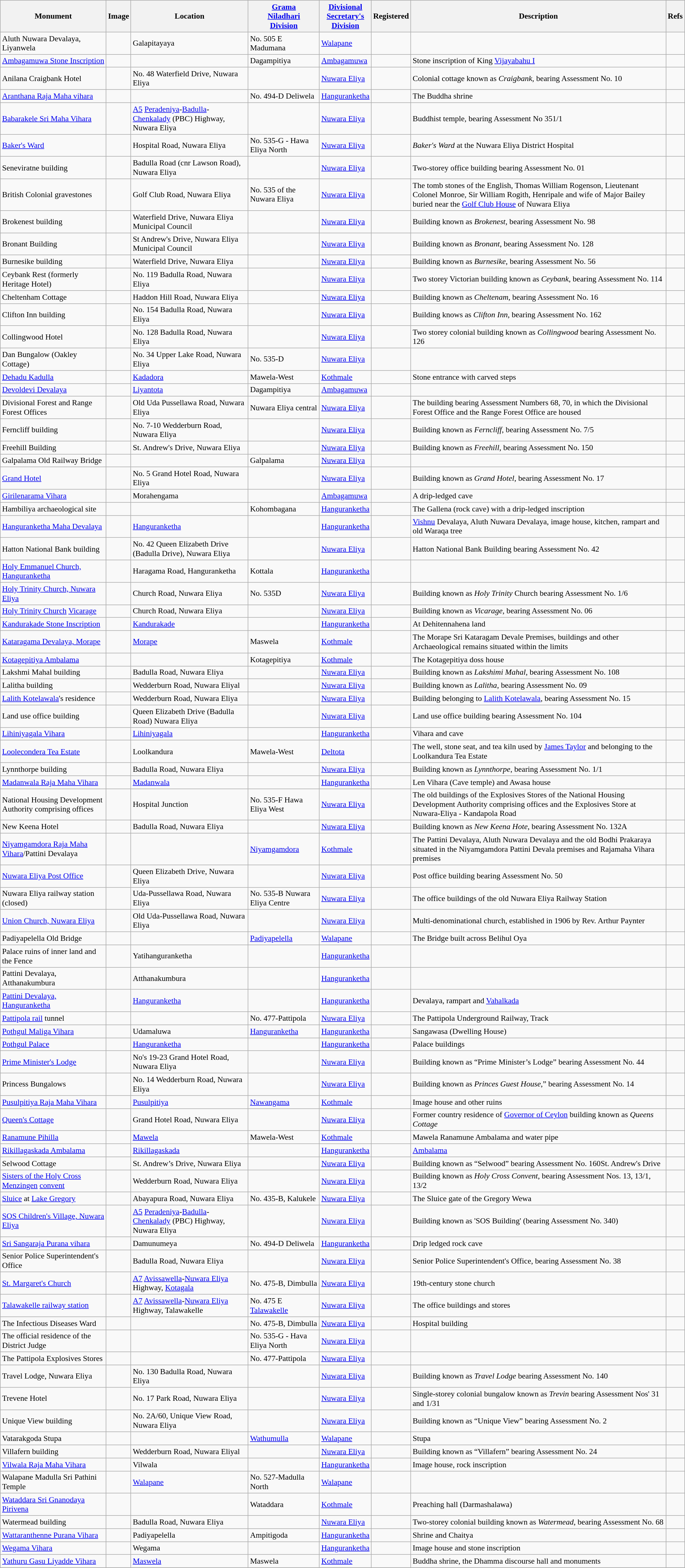<table class="wikitable plainrowheaders sortable" style="font-size:90%; text-align:left;">
<tr>
<th>Monument</th>
<th>Image</th>
<th>Location</th>
<th><a href='#'>Grama<br>Niladhari<br>Division</a></th>
<th><a href='#'>Divisional<br>Secretary's<br>Division</a></th>
<th>Registered</th>
<th>Description</th>
<th>Refs</th>
</tr>
<tr>
<td>Aluth Nuwara Devalaya, Liyanwela</td>
<td></td>
<td>Galapitayaya</td>
<td>No. 505 E Madumana</td>
<td><a href='#'>Walapane</a></td>
<td align=center></td>
<td></td>
<td></td>
</tr>
<tr>
<td><a href='#'>Ambagamuwa Stone Inscription</a></td>
<td></td>
<td></td>
<td>Dagampitiya</td>
<td><a href='#'>Ambagamuwa</a></td>
<td align=center></td>
<td>Stone inscription of King <a href='#'>Vijayabahu I</a></td>
<td></td>
</tr>
<tr>
<td>Anilana Craigbank Hotel</td>
<td></td>
<td>No. 48 Waterfield Drive, Nuwara Eliya</td>
<td></td>
<td><a href='#'>Nuwara Eliya</a></td>
<td align=center></td>
<td>Colonial cottage known as <em>Craigbank</em>, bearing Assessment No. 10</td>
<td></td>
</tr>
<tr>
<td><a href='#'>Aranthana Raja Maha vihara</a></td>
<td></td>
<td></td>
<td>No. 494-D Deliwela</td>
<td><a href='#'>Hanguranketha</a></td>
<td align=center></td>
<td>The Buddha shrine</td>
<td></td>
</tr>
<tr>
<td><a href='#'>Babarakele Sri Maha Vihara</a></td>
<td></td>
<td><a href='#'>A5</a> <a href='#'>Peradeniya</a>-<a href='#'>Badulla</a>-<a href='#'>Chenkalady</a> (PBC) Highway, Nuwara Eliya </td>
<td></td>
<td><a href='#'>Nuwara Eliya</a></td>
<td align=center></td>
<td>Buddhist temple, bearing Assessment No 351/1</td>
<td></td>
</tr>
<tr>
<td><a href='#'>Baker's Ward</a></td>
<td></td>
<td>Hospital Road, Nuwara Eliya</td>
<td>No. 535-G - Hawa Eliya North</td>
<td><a href='#'>Nuwara Eliya</a></td>
<td align=center></td>
<td><em>Baker's Ward</em> at the Nuwara Eliya District Hospital</td>
<td></td>
</tr>
<tr>
<td>Seneviratne building</td>
<td></td>
<td>Badulla Road (cnr Lawson Road), Nuwara Eliya</td>
<td></td>
<td><a href='#'>Nuwara Eliya</a></td>
<td align=center></td>
<td>Two-storey office building bearing Assessment No. 01</td>
<td></td>
</tr>
<tr>
<td>British Colonial gravestones</td>
<td></td>
<td>Golf Club Road, Nuwara Eliya</td>
<td>No. 535 of the Nuwara Eliya</td>
<td><a href='#'>Nuwara Eliya</a></td>
<td align=center></td>
<td>The tomb stones of the English, Thomas William Rogenson, Lieutenant Colonel Monroe, Sir William Rogith, Henripale and wife of Major Bailey buried near the <a href='#'>Golf Club House</a> of Nuwara Eliya</td>
<td></td>
</tr>
<tr>
<td>Brokenest building</td>
<td></td>
<td>Waterfield Drive, Nuwara Eliya Municipal Council</td>
<td></td>
<td><a href='#'>Nuwara Eliya</a></td>
<td align=center></td>
<td>Building known as <em>Brokenest</em>, bearing Assessment No. 98</td>
<td></td>
</tr>
<tr>
<td>Bronant Building</td>
<td></td>
<td>St Andrew's Drive, Nuwara Eliya Municipal Council</td>
<td></td>
<td><a href='#'>Nuwara Eliya</a></td>
<td align=center></td>
<td>Building known as <em>Bronant</em>, bearing Assessment No. 128</td>
<td></td>
</tr>
<tr>
<td>Burnesike building</td>
<td></td>
<td>Waterfield Drive, Nuwara Eliya</td>
<td></td>
<td><a href='#'>Nuwara Eliya</a></td>
<td align=center></td>
<td>Building known as <em>Burnesike</em>, bearing Assessment No. 56</td>
<td></td>
</tr>
<tr>
<td>Ceybank Rest (formerly Heritage Hotel)</td>
<td></td>
<td>No. 119 Badulla Road, Nuwara Eliya</td>
<td></td>
<td><a href='#'>Nuwara Eliya</a></td>
<td align=center></td>
<td>Two storey Victorian building known as <em>Ceybank</em>, bearing Assessment No. 114</td>
<td></td>
</tr>
<tr>
<td>Cheltenham Cottage</td>
<td></td>
<td>Haddon Hill Road, Nuwara Eliya</td>
<td></td>
<td><a href='#'>Nuwara Eliya</a></td>
<td align=center></td>
<td>Building known as <em>Cheltenam</em>, bearing Assessment No. 16</td>
<td></td>
</tr>
<tr>
<td>Clifton Inn building</td>
<td></td>
<td>No. 154 Badulla Road, Nuwara Eliya</td>
<td></td>
<td><a href='#'>Nuwara Eliya</a></td>
<td align=center></td>
<td>Building knows as <em>Clifton Inn</em>, bearing Assessment No. 162</td>
<td></td>
</tr>
<tr>
<td>Collingwood Hotel</td>
<td></td>
<td>No. 128 Badulla Road, Nuwara Eliya</td>
<td></td>
<td><a href='#'>Nuwara Eliya</a></td>
<td align=center></td>
<td>Two storey colonial building known as <em>Collingwood</em> bearing Assessment No. 126</td>
<td></td>
</tr>
<tr>
<td>Dan Bungalow (Oakley Cottage)</td>
<td></td>
<td>No. 34 Upper Lake Road, Nuwara Eliya</td>
<td>No. 535-D</td>
<td><a href='#'>Nuwara Eliya</a></td>
<td align=center></td>
<td></td>
<td></td>
</tr>
<tr>
<td><a href='#'>Dehadu Kadulla</a></td>
<td></td>
<td><a href='#'>Kadadora</a></td>
<td>Mawela-West</td>
<td><a href='#'>Kothmale</a></td>
<td align=center></td>
<td>Stone entrance with carved steps</td>
<td></td>
</tr>
<tr>
<td><a href='#'>Devoldevi Devalaya</a></td>
<td></td>
<td><a href='#'>Liyantota</a></td>
<td>Dagampitiya</td>
<td><a href='#'>Ambagamuwa</a></td>
<td align=center></td>
<td></td>
<td></td>
</tr>
<tr>
<td>Divisional Forest and Range Forest Offices</td>
<td></td>
<td>Old Uda Pussellawa Road, Nuwara Eliya</td>
<td>Nuwara Eliya central</td>
<td><a href='#'>Nuwara Eliya</a></td>
<td align=center></td>
<td>The building bearing Assessment Numbers 68, 70, in which the Divisional Forest Office and the Range Forest Office are housed</td>
<td></td>
</tr>
<tr>
<td>Ferncliff building</td>
<td></td>
<td>No. 7-10 Wedderburn Road, Nuwara Eliya</td>
<td></td>
<td><a href='#'>Nuwara Eliya</a></td>
<td align=center></td>
<td>Building known as <em>Ferncliff</em>, bearing Assessment No. 7/5</td>
<td></td>
</tr>
<tr>
<td>Freehill Building</td>
<td></td>
<td>St. Andrew's Drive, Nuwara Eliya</td>
<td></td>
<td><a href='#'>Nuwara Eliya</a></td>
<td align=center></td>
<td>Building known as <em>Freehill</em>, bearing Assessment No. 150</td>
<td></td>
</tr>
<tr>
<td>Galpalama Old Railway Bridge</td>
<td></td>
<td></td>
<td>Galpalama</td>
<td><a href='#'>Nuwara Eliya</a></td>
<td align=center></td>
<td></td>
<td></td>
</tr>
<tr>
<td><a href='#'>Grand Hotel</a></td>
<td></td>
<td>No. 5 Grand Hotel Road, Nuwara Eliya</td>
<td></td>
<td><a href='#'>Nuwara Eliya</a></td>
<td align=center></td>
<td>Building known as <em>Grand Hotel</em>, bearing Assessment No. 17</td>
<td></td>
</tr>
<tr>
<td><a href='#'>Girilenarama Vihara</a></td>
<td></td>
<td>Morahengama</td>
<td></td>
<td><a href='#'>Ambagamuwa</a></td>
<td align=center></td>
<td>A drip-ledged cave</td>
<td></td>
</tr>
<tr>
<td>Hambiliya archaeological site</td>
<td></td>
<td></td>
<td>Kohombagana</td>
<td><a href='#'>Hanguranketha</a></td>
<td align=center></td>
<td>The Gallena (rock cave) with a drip-ledged inscription</td>
<td></td>
</tr>
<tr>
<td><a href='#'>Hanguranketha Maha Devalaya</a></td>
<td></td>
<td><a href='#'>Hanguranketha</a></td>
<td></td>
<td><a href='#'>Hanguranketha</a></td>
<td align=center></td>
<td><a href='#'>Vishnu</a> Devalaya, Aluth Nuwara Devalaya, image house, kitchen, rampart and old Waraqa tree</td>
<td></td>
</tr>
<tr>
<td>Hatton National Bank building</td>
<td></td>
<td>No. 42 Queen Elizabeth Drive (Badulla Drive), Nuwara Eliya</td>
<td></td>
<td><a href='#'>Nuwara Eliya</a></td>
<td align=center></td>
<td>Hatton National Bank Building bearing Assessment No. 42</td>
<td></td>
</tr>
<tr>
<td><a href='#'>Holy Emmanuel Church, Hanguranketha</a></td>
<td></td>
<td>Haragama Road, Hanguranketha</td>
<td>Kottala</td>
<td><a href='#'>Hanguranketha</a></td>
<td align=center></td>
<td></td>
<td></td>
</tr>
<tr>
<td><a href='#'>Holy Trinity Church, Nuwara Eliya</a></td>
<td></td>
<td>Church Road, Nuwara Eliya</td>
<td>No. 535D</td>
<td><a href='#'>Nuwara Eliya</a></td>
<td align=center></td>
<td>Building known as <em>Holy Trinity</em> Church bearing Assessment No. 1/6</td>
<td></td>
</tr>
<tr>
<td><a href='#'>Holy Trinity Church</a> <a href='#'>Vicarage</a></td>
<td></td>
<td>Church Road, Nuwara Eliya</td>
<td></td>
<td><a href='#'>Nuwara Eliya</a></td>
<td align=center></td>
<td>Building known as <em>Vicarage</em>, bearing Assessment No. 06</td>
<td></td>
</tr>
<tr>
<td><a href='#'>Kandurakade Stone Inscription</a></td>
<td></td>
<td><a href='#'>Kandurakade</a></td>
<td></td>
<td><a href='#'>Hanguranketha</a></td>
<td align=center></td>
<td>At Dehitennahena land</td>
<td></td>
</tr>
<tr>
<td><a href='#'>Kataragama Devalaya, Morape</a></td>
<td></td>
<td><a href='#'>Morape</a></td>
<td>Maswela</td>
<td><a href='#'>Kothmale</a></td>
<td align=center></td>
<td>The Morape Sri Kataragam Devale Premises, buildings and other Archaeological remains situated within the limits</td>
<td></td>
</tr>
<tr>
<td><a href='#'>Kotagepitiya Ambalama</a></td>
<td></td>
<td></td>
<td>Kotagepitiya</td>
<td><a href='#'>Kothmale</a></td>
<td align=center></td>
<td>The Kotagepitiya doss house</td>
<td></td>
</tr>
<tr>
<td>Lakshmi Mahal building</td>
<td></td>
<td>Badulla Road, Nuwara Eliya</td>
<td></td>
<td><a href='#'>Nuwara Eliya</a></td>
<td align=center></td>
<td>Building known as <em>Lakshimi Mahal</em>, bearing Assessment No. 108</td>
<td></td>
</tr>
<tr>
<td>Lalitha building</td>
<td></td>
<td>Wedderburn Road, Nuwara Eliyal</td>
<td></td>
<td><a href='#'>Nuwara Eliya</a></td>
<td align=center></td>
<td>Building known as <em>Lalitha</em>, bearing Assessment No. 09</td>
<td></td>
</tr>
<tr>
<td><a href='#'>Lalith Kotelawala</a>'s residence</td>
<td></td>
<td>Wedderburn Road, Nuwara Eliya</td>
<td></td>
<td><a href='#'>Nuwara Eliya</a></td>
<td align=center></td>
<td>Building belonging to <a href='#'>Lalith Kotelawala</a>, bearing Assessment No. 15</td>
<td></td>
</tr>
<tr>
<td>Land use office building</td>
<td></td>
<td>Queen Elizabeth Drive (Badulla Road) Nuwara Eliya</td>
<td></td>
<td><a href='#'>Nuwara Eliya</a></td>
<td align=center></td>
<td>Land use office building bearing Assessment No. 104</td>
<td></td>
</tr>
<tr>
<td><a href='#'>Lihiniyagala Vihara</a></td>
<td></td>
<td><a href='#'>Lihiniyagala</a></td>
<td></td>
<td><a href='#'>Hanguranketha</a></td>
<td align=center></td>
<td>Vihara and cave</td>
<td></td>
</tr>
<tr>
<td><a href='#'>Loolecondera Tea Estate</a></td>
<td></td>
<td>Loolkandura</td>
<td>Mawela-West</td>
<td><a href='#'>Deltota</a></td>
<td align=center></td>
<td>The well, stone seat, and tea kiln used by <a href='#'>James Taylor</a> and belonging to the Loolkandura Tea Estate</td>
<td></td>
</tr>
<tr>
<td>Lynnthorpe building</td>
<td></td>
<td>Badulla Road, Nuwara Eliya</td>
<td></td>
<td><a href='#'>Nuwara Eliya</a></td>
<td align=center></td>
<td>Building known as <em>Lynnthorpe</em>, bearing Assessment No. 1/1</td>
<td></td>
</tr>
<tr>
<td><a href='#'>Madanwala Raja Maha Vihara</a></td>
<td></td>
<td><a href='#'>Madanwala</a></td>
<td></td>
<td><a href='#'>Hanguranketha</a></td>
<td align=center></td>
<td>Len Vihara (Cave temple) and Awasa house</td>
<td></td>
</tr>
<tr>
<td>National Housing Development Authority comprising offices</td>
<td></td>
<td>Hospital Junction</td>
<td>No. 535-F Hawa Eliya West</td>
<td><a href='#'>Nuwara Eliya</a></td>
<td align=center></td>
<td>The old buildings of the Explosives Stores of the National Housing Development Authority comprising offices and the Explosives Store at Nuwara-Eliya - Kandapola Road</td>
<td></td>
</tr>
<tr>
<td>New Keena Hotel</td>
<td></td>
<td>Badulla Road, Nuwara Eliya</td>
<td></td>
<td><a href='#'>Nuwara Eliya</a></td>
<td align=center></td>
<td>Building known as <em>New Keena Hote</em>, bearing Assessment No. 132A</td>
<td></td>
</tr>
<tr>
<td><a href='#'>Niyamgamdora Raja Maha Vihara</a>/Pattini Devalaya</td>
<td></td>
<td></td>
<td><a href='#'>Niyamgamdora</a></td>
<td><a href='#'>Kothmale</a></td>
<td align=center></td>
<td>The Pattini Devalaya, Aluth Nuwara Devalaya and the old Bodhi Prakaraya situated in the Niyamgamdora Pattini Devala premises and Rajamaha Vihara premises</td>
<td></td>
</tr>
<tr>
<td><a href='#'>Nuwara Eliya Post Office</a></td>
<td></td>
<td>Queen Elizabeth Drive, Nuwara Eliya</td>
<td></td>
<td><a href='#'>Nuwara Eliya</a></td>
<td align=center></td>
<td>Post office building bearing Assessment No. 50</td>
<td></td>
</tr>
<tr>
<td>Nuwara Eliya railway station (closed)</td>
<td></td>
<td>Uda-Pussellawa Road, Nuwara Eliya</td>
<td>No. 535-B Nuwara Eliya Centre</td>
<td><a href='#'>Nuwara Eliya</a></td>
<td align=center></td>
<td>The office buildings of the old Nuwara Eliya Railway Station</td>
<td></td>
</tr>
<tr>
<td><a href='#'>Union Church, Nuwara Eliya</a></td>
<td></td>
<td>Old Uda-Pussellawa Road, Nuwara Eliya</td>
<td></td>
<td><a href='#'>Nuwara Eliya</a></td>
<td align=center></td>
<td>Multi-denominational church, established in 1906 by Rev. Arthur Paynter</td>
<td></td>
</tr>
<tr>
<td>Padiyapelella Old Bridge</td>
<td></td>
<td></td>
<td><a href='#'>Padiyapelella</a></td>
<td><a href='#'>Walapane</a></td>
<td align=center></td>
<td>The Bridge built across Belihul Oya</td>
<td></td>
</tr>
<tr>
<td>Palace ruins of inner land and the Fence</td>
<td></td>
<td>Yatihanguranketha</td>
<td></td>
<td><a href='#'>Hanguranketha</a></td>
<td align=center></td>
<td></td>
<td></td>
</tr>
<tr>
<td>Pattini Devalaya, Atthanakumbura</td>
<td></td>
<td>Atthanakumbura</td>
<td></td>
<td><a href='#'>Hanguranketha</a></td>
<td align=center></td>
<td></td>
<td></td>
</tr>
<tr>
<td><a href='#'>Pattini Devalaya, Hanguranketha</a></td>
<td></td>
<td><a href='#'>Hanguranketha</a></td>
<td></td>
<td><a href='#'>Hanguranketha</a></td>
<td align=center></td>
<td>Devalaya, rampart and <a href='#'>Vahalkada</a></td>
<td></td>
</tr>
<tr>
<td><a href='#'>Pattipola rail</a> tunnel</td>
<td></td>
<td></td>
<td>No. 477-Pattipola</td>
<td><a href='#'>Nuwara Eliya</a></td>
<td align=center></td>
<td>The Pattipola Underground Railway, Track</td>
<td></td>
</tr>
<tr>
<td><a href='#'>Pothgul Maliga Vihara</a></td>
<td></td>
<td>Udamaluwa</td>
<td><a href='#'>Hanguranketha</a></td>
<td><a href='#'>Hanguranketha</a></td>
<td align=center></td>
<td>Sangawasa (Dwelling House)</td>
<td></td>
</tr>
<tr>
<td><a href='#'>Pothgul Palace</a></td>
<td></td>
<td><a href='#'>Hanguranketha</a></td>
<td></td>
<td><a href='#'>Hanguranketha</a></td>
<td align=center></td>
<td>Palace buildings</td>
<td></td>
</tr>
<tr>
<td><a href='#'>Prime Minister's Lodge</a></td>
<td></td>
<td>No's 19-23 Grand Hotel Road, Nuwara Eliya</td>
<td></td>
<td><a href='#'>Nuwara Eliya</a></td>
<td align=center></td>
<td>Building known as “Prime Minister’s Lodge” bearing Assessment No. 44</td>
<td></td>
</tr>
<tr>
<td>Princess Bungalows</td>
<td></td>
<td>No. 14 Wedderburn Road, Nuwara Eliya</td>
<td></td>
<td><a href='#'>Nuwara Eliya</a></td>
<td align=center></td>
<td>Building known as <em>Princes Guest House</em>,” bearing Assessment No. 14</td>
<td></td>
</tr>
<tr>
<td><a href='#'>Pusulpitiya Raja Maha Vihara</a></td>
<td></td>
<td><a href='#'>Pusulpitiya</a></td>
<td><a href='#'>Nawangama</a></td>
<td><a href='#'>Kothmale</a></td>
<td align=center></td>
<td>Image house and other ruins</td>
<td></td>
</tr>
<tr>
<td><a href='#'>Queen's Cottage</a></td>
<td></td>
<td>Grand Hotel Road, Nuwara Eliya</td>
<td></td>
<td><a href='#'>Nuwara Eliya</a></td>
<td align=center></td>
<td>Former country residence of <a href='#'>Governor of Ceylon</a> building known as <em>Queens Cottage</em></td>
<td></td>
</tr>
<tr>
<td><a href='#'>Ranamune Pihilla</a></td>
<td></td>
<td><a href='#'>Mawela</a></td>
<td>Mawela-West</td>
<td><a href='#'>Kothmale</a></td>
<td align=center></td>
<td>Mawela Ranamune Ambalama and water pipe</td>
<td></td>
</tr>
<tr>
<td><a href='#'>Rikillagaskada Ambalama</a></td>
<td></td>
<td><a href='#'>Rikillagaskada</a></td>
<td></td>
<td><a href='#'>Hanguranketha</a></td>
<td align=center></td>
<td><a href='#'>Ambalama</a></td>
<td></td>
</tr>
<tr>
<td>Selwood Cottage</td>
<td></td>
<td>St. Andrew’s Drive, Nuwara Eliya </td>
<td></td>
<td><a href='#'>Nuwara Eliya</a></td>
<td align=center></td>
<td>Building known as “Selwood” bearing Assessment No. 160St. Andrew's Drive</td>
<td></td>
</tr>
<tr>
<td><a href='#'>Sisters of the Holy Cross Menzingen</a> <a href='#'>convent</a></td>
<td></td>
<td>Wedderburn Road, Nuwara Eliya</td>
<td></td>
<td><a href='#'>Nuwara Eliya</a></td>
<td align=center></td>
<td>Building known as <em>Holy Cross Convent</em>, bearing Assessment Nos. 13, 13/1, 13/2</td>
<td></td>
</tr>
<tr>
<td><a href='#'>Sluice</a> at <a href='#'>Lake Gregory</a></td>
<td></td>
<td>Abayapura Road, Nuwara Eliya</td>
<td>No. 435-B, Kalukele</td>
<td><a href='#'>Nuwara Eliya</a></td>
<td align=center></td>
<td>The Sluice gate of the Gregory Wewa</td>
<td></td>
</tr>
<tr>
<td><a href='#'>SOS Children's Village, Nuwara Eliya</a></td>
<td></td>
<td><a href='#'>A5</a> <a href='#'>Peradeniya</a>-<a href='#'>Badulla</a>-<a href='#'>Chenkalady</a> (PBC) Highway, Nuwara Eliya</td>
<td></td>
<td><a href='#'>Nuwara Eliya</a></td>
<td align=center></td>
<td>Building known as 'SOS Building' (bearing Assessment No. 340)</td>
<td></td>
</tr>
<tr>
<td><a href='#'>Sri Sangaraja Purana vihara</a></td>
<td></td>
<td>Damunumeya</td>
<td>No. 494-D Deliwela</td>
<td><a href='#'>Hanguranketha</a></td>
<td align=center></td>
<td>Drip ledged rock cave</td>
<td></td>
</tr>
<tr>
<td>Senior Police Superintendent's Office</td>
<td></td>
<td>Badulla Road, Nuwara Eliya</td>
<td></td>
<td><a href='#'>Nuwara Eliya</a></td>
<td align=center></td>
<td>Senior Police Superintendent's Office, bearing Assessment No. 38</td>
<td></td>
</tr>
<tr>
<td><a href='#'>St. Margaret's Church</a></td>
<td></td>
<td><a href='#'>A7</a> <a href='#'>Avissawella</a>-<a href='#'>Nuwara Eliya</a> Highway, <a href='#'>Kotagala</a></td>
<td>No. 475-B, Dimbulla</td>
<td><a href='#'>Nuwara Eliya</a></td>
<td align=center></td>
<td>19th-century stone church</td>
<td></td>
</tr>
<tr>
<td><a href='#'>Talawakelle railway station</a></td>
<td></td>
<td><a href='#'>A7</a> <a href='#'>Avissawella</a>-<a href='#'>Nuwara Eliya</a> Highway, Talawakelle</td>
<td>No. 475 E <a href='#'>Talawakelle</a></td>
<td><a href='#'>Nuwara Eliya</a></td>
<td align=center></td>
<td>The office buildings and stores</td>
<td></td>
</tr>
<tr>
<td>The Infectious Diseases Ward</td>
<td></td>
<td></td>
<td>No. 475-B, Dimbulla</td>
<td><a href='#'>Nuwara Eliya</a></td>
<td align=center></td>
<td>Hospital building</td>
<td></td>
</tr>
<tr>
<td>The official residence of the District Judge</td>
<td></td>
<td></td>
<td>No. 535-G - Hava Eliya North</td>
<td><a href='#'>Nuwara Eliya</a></td>
<td align=center></td>
<td></td>
<td></td>
</tr>
<tr>
<td>The Pattipola Explosives Stores</td>
<td></td>
<td></td>
<td>No. 477-Pattipola</td>
<td><a href='#'>Nuwara Eliya</a></td>
<td align=center></td>
<td></td>
<td></td>
</tr>
<tr>
<td>Travel Lodge, Nuwara Eliya</td>
<td></td>
<td>No. 130 Badulla Road, Nuwara Eliya</td>
<td></td>
<td><a href='#'>Nuwara Eliya</a></td>
<td align=center></td>
<td>Building known as <em>Travel Lodge</em> bearing Assessment No. 140</td>
<td></td>
</tr>
<tr>
<td>Trevene Hotel</td>
<td></td>
<td>No. 17 Park Road, Nuwara Eliya</td>
<td></td>
<td><a href='#'>Nuwara Eliya</a></td>
<td align=center></td>
<td>Single-storey colonial bungalow known as <em>Trevin</em> bearing Assessment Nos' 31 and 1/31</td>
<td></td>
</tr>
<tr>
<td>Unique View building</td>
<td></td>
<td>No. 2A/60, Unique View Road, Nuwara Eliya</td>
<td></td>
<td><a href='#'>Nuwara Eliya</a></td>
<td align=center></td>
<td>Building known as “Unique View” bearing Assessment No. 2</td>
<td></td>
</tr>
<tr>
<td>Vatarakgoda Stupa</td>
<td></td>
<td></td>
<td><a href='#'>Wathumulla</a></td>
<td><a href='#'>Walapane</a></td>
<td align=center></td>
<td>Stupa</td>
<td></td>
</tr>
<tr>
<td>Villafern building</td>
<td></td>
<td>Wedderburn Road, Nuwara Eliyal</td>
<td></td>
<td><a href='#'>Nuwara Eliya</a></td>
<td align=center></td>
<td>Building known as “Villafern” bearing Assessment No. 24</td>
<td></td>
</tr>
<tr>
<td><a href='#'>Vilwala Raja Maha Vihara</a></td>
<td></td>
<td>Vilwala</td>
<td></td>
<td><a href='#'>Hanguranketha</a></td>
<td align=center></td>
<td>Image house, rock inscription</td>
<td></td>
</tr>
<tr>
<td>Walapane Madulla Sri Pathini Temple</td>
<td></td>
<td><a href='#'>Walapane</a></td>
<td>No. 527-Madulla North</td>
<td><a href='#'>Walapane</a></td>
<td align=center></td>
<td></td>
<td></td>
</tr>
<tr>
<td><a href='#'>Wataddara Sri Gnanodaya Pirivena</a></td>
<td></td>
<td></td>
<td>Wataddara</td>
<td><a href='#'>Kothmale</a></td>
<td align=center></td>
<td>Preaching hall (Darmashalawa)</td>
<td></td>
</tr>
<tr>
<td>Watermead building</td>
<td></td>
<td>Badulla Road, Nuwara Eliya</td>
<td></td>
<td><a href='#'>Nuwara Eliya</a></td>
<td align=center></td>
<td>Two-storey colonial building known as <em>Watermead</em>, bearing Assessment No. 68</td>
<td></td>
</tr>
<tr>
<td><a href='#'>Wattaranthenne Purana Vihara</a></td>
<td></td>
<td>Padiyapelella</td>
<td>Ampitigoda</td>
<td><a href='#'>Hanguranketha</a></td>
<td align=center></td>
<td>Shrine and Chaitya</td>
<td></td>
</tr>
<tr>
<td><a href='#'>Wegama Vihara</a></td>
<td></td>
<td>Wegama</td>
<td></td>
<td><a href='#'>Hanguranketha</a></td>
<td align=center></td>
<td>Image house and stone inscription</td>
<td></td>
</tr>
<tr>
<td><a href='#'>Yathuru Gasu Liyadde Vihara</a></td>
<td></td>
<td><a href='#'>Maswela</a></td>
<td>Maswela</td>
<td><a href='#'>Kothmale</a></td>
<td align=center></td>
<td>Buddha shrine, the Dhamma discourse hall and monuments</td>
<td></td>
</tr>
<tr>
</tr>
</table>
